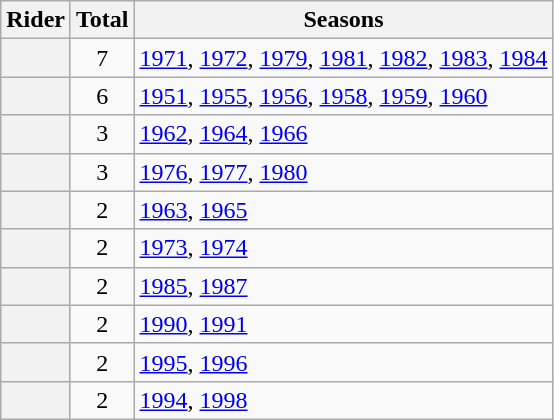<table class="sortable plainrowheaders wikitable">
<tr>
<th scope=col>Rider</th>
<th scope=col>Total</th>
<th scope=col class="unsortable">Seasons</th>
</tr>
<tr>
<th scope=row> </th>
<td align=center>7</td>
<td><a href='#'>1971</a>, <a href='#'>1972</a>, <a href='#'>1979</a>, <a href='#'>1981</a>, <a href='#'>1982</a>, <a href='#'>1983</a>, <a href='#'>1984</a></td>
</tr>
<tr>
<th scope=row> </th>
<td align=center>6</td>
<td><a href='#'>1951</a>, <a href='#'>1955</a>, <a href='#'>1956</a>, <a href='#'>1958</a>, <a href='#'>1959</a>, <a href='#'>1960</a></td>
</tr>
<tr>
<th scope=row> </th>
<td align=center>3</td>
<td><a href='#'>1962</a>, <a href='#'>1964</a>, <a href='#'>1966</a></td>
</tr>
<tr>
<th scope=row> </th>
<td align=center>3</td>
<td><a href='#'>1976</a>, <a href='#'>1977</a>, <a href='#'>1980</a></td>
</tr>
<tr>
<th scope=row> </th>
<td align=center>2</td>
<td><a href='#'>1963</a>, <a href='#'>1965</a></td>
</tr>
<tr>
<th scope=row> </th>
<td align=center>2</td>
<td><a href='#'>1973</a>, <a href='#'>1974</a></td>
</tr>
<tr>
<th scope=row> </th>
<td align=center>2</td>
<td><a href='#'>1985</a>, <a href='#'>1987</a></td>
</tr>
<tr>
<th scope=row> </th>
<td align=center>2</td>
<td><a href='#'>1990</a>, <a href='#'>1991</a></td>
</tr>
<tr>
<th scope=row> </th>
<td align=center>2</td>
<td><a href='#'>1995</a>, <a href='#'>1996</a></td>
</tr>
<tr>
<th scope=row> </th>
<td align=center>2</td>
<td><a href='#'>1994</a>, <a href='#'>1998</a></td>
</tr>
</table>
